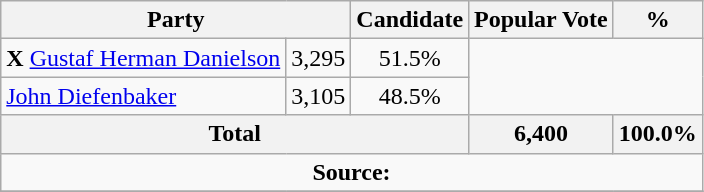<table class="wikitable">
<tr>
<th colspan="2">Party</th>
<th>Candidate</th>
<th>Popular Vote</th>
<th>%</th>
</tr>
<tr>
<td> <strong>X</strong> <a href='#'>Gustaf Herman Danielson</a></td>
<td align=center>3,295</td>
<td align=center>51.5%</td>
</tr>
<tr>
<td><a href='#'>John Diefenbaker</a></td>
<td align=center>3,105</td>
<td align=center>48.5%</td>
</tr>
<tr>
<th colspan=3>Total</th>
<th>6,400</th>
<th>100.0%</th>
</tr>
<tr>
<td align="center" colspan=5><strong>Source:</strong> </td>
</tr>
<tr>
</tr>
</table>
